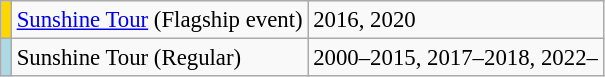<table class="wikitable" style="font-size:95%">
<tr>
<td style="background:gold"></td>
<td><a href='#'>Sunshine Tour</a> (Flagship event)</td>
<td>2016, 2020</td>
</tr>
<tr>
<td style="background:lightblue"></td>
<td>Sunshine Tour (Regular)</td>
<td>2000–2015, 2017–2018, 2022–</td>
</tr>
</table>
